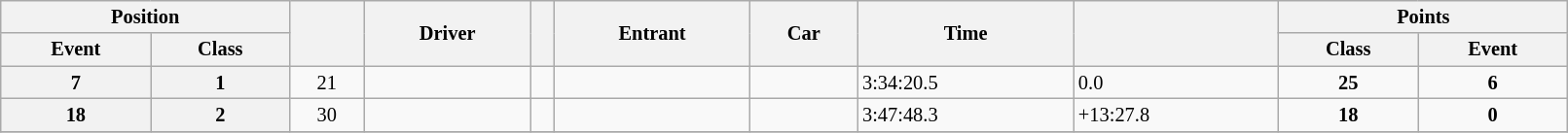<table class="wikitable" width=85% style="font-size: 85%;">
<tr>
<th colspan="2">Position</th>
<th rowspan="2"></th>
<th rowspan="2">Driver</th>
<th rowspan="2"></th>
<th rowspan="2">Entrant</th>
<th rowspan="2">Car</th>
<th rowspan="2">Time</th>
<th rowspan="2"></th>
<th colspan="2">Points</th>
</tr>
<tr>
<th>Event</th>
<th>Class</th>
<th>Class</th>
<th>Event</th>
</tr>
<tr>
<th>7</th>
<th>1</th>
<td align="center">21</td>
<td></td>
<td></td>
<td></td>
<td></td>
<td>3:34:20.5</td>
<td>0.0</td>
<td align="center"><strong>25</strong></td>
<td align="center"><strong>6</strong></td>
</tr>
<tr>
<th>18</th>
<th>2</th>
<td align="center">30</td>
<td></td>
<td></td>
<td></td>
<td></td>
<td>3:47:48.3</td>
<td>+13:27.8</td>
<td align="center"><strong>18</strong></td>
<td align="center"><strong>0</strong></td>
</tr>
<tr>
</tr>
</table>
